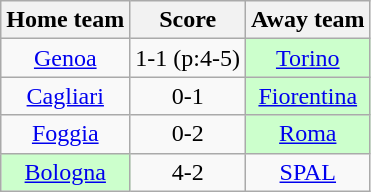<table class="wikitable" style="text-align: center">
<tr>
<th>Home team</th>
<th>Score</th>
<th>Away team</th>
</tr>
<tr>
<td><a href='#'>Genoa</a></td>
<td>1-1 (p:4-5)</td>
<td bgcolor="ccffcc"><a href='#'>Torino</a></td>
</tr>
<tr>
<td><a href='#'>Cagliari</a></td>
<td>0-1</td>
<td bgcolor="ccffcc"><a href='#'>Fiorentina</a></td>
</tr>
<tr>
<td><a href='#'>Foggia</a></td>
<td>0-2</td>
<td bgcolor="ccffcc"><a href='#'>Roma</a></td>
</tr>
<tr>
<td bgcolor="ccffcc"><a href='#'>Bologna</a></td>
<td>4-2</td>
<td><a href='#'>SPAL</a></td>
</tr>
</table>
